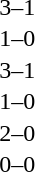<table cellspacing=1 width=70%>
<tr>
<th width=25%></th>
<th width=30%></th>
<th width=15%></th>
<th width=30%></th>
</tr>
<tr>
<td></td>
<td align=right></td>
<td align=center>3–1</td>
<td></td>
</tr>
<tr>
<td></td>
<td align=right></td>
<td align=center>1–0</td>
<td></td>
</tr>
<tr>
<td></td>
<td align=right></td>
<td align=center>3–1</td>
<td></td>
</tr>
<tr>
<td></td>
<td align=right></td>
<td align=center>1–0</td>
<td></td>
</tr>
<tr>
<td></td>
<td align=right></td>
<td align=center>2–0</td>
<td></td>
</tr>
<tr>
<td></td>
<td align=right></td>
<td align=center>0–0</td>
<td></td>
</tr>
</table>
